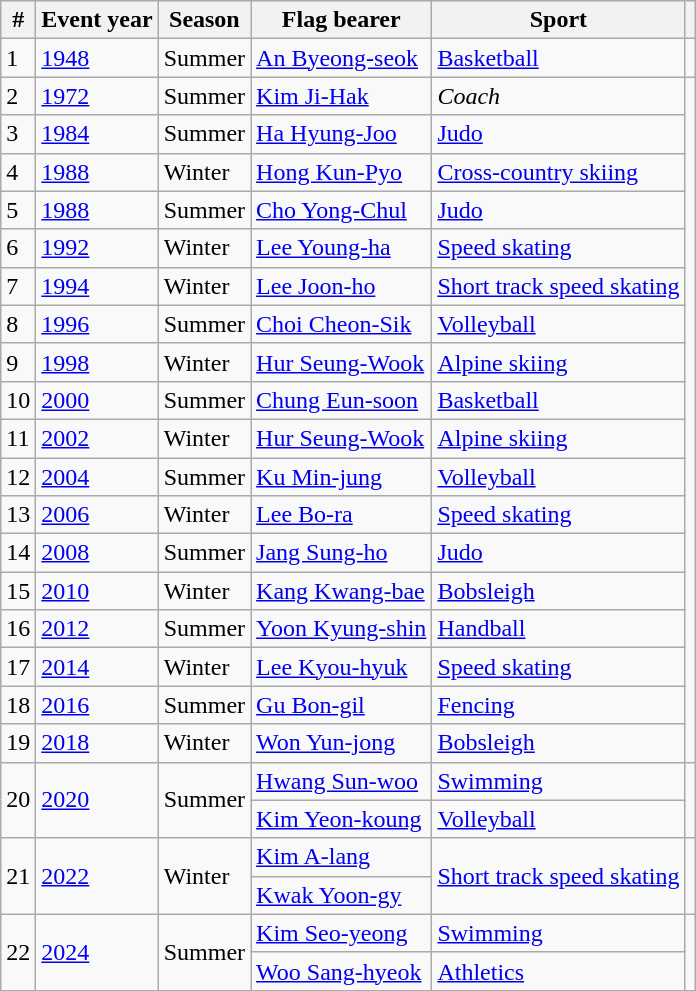<table class="wikitable sortable">
<tr>
<th>#</th>
<th>Event year</th>
<th>Season</th>
<th>Flag bearer</th>
<th>Sport</th>
<th></th>
</tr>
<tr>
<td>1</td>
<td><a href='#'>1948</a></td>
<td>Summer</td>
<td><a href='#'>An Byeong-seok</a></td>
<td><a href='#'>Basketball</a></td>
<td></td>
</tr>
<tr>
<td>2</td>
<td><a href='#'>1972</a></td>
<td>Summer</td>
<td><a href='#'>Kim Ji-Hak</a></td>
<td><em>Coach</em></td>
<td rowspan="18"></td>
</tr>
<tr>
<td>3</td>
<td><a href='#'>1984</a></td>
<td>Summer</td>
<td><a href='#'>Ha Hyung-Joo</a></td>
<td><a href='#'>Judo</a></td>
</tr>
<tr>
<td>4</td>
<td><a href='#'>1988</a></td>
<td>Winter</td>
<td><a href='#'>Hong Kun-Pyo</a></td>
<td><a href='#'>Cross-country skiing</a></td>
</tr>
<tr>
<td>5</td>
<td><a href='#'>1988</a></td>
<td>Summer</td>
<td><a href='#'>Cho Yong-Chul</a></td>
<td><a href='#'>Judo</a></td>
</tr>
<tr>
<td>6</td>
<td><a href='#'>1992</a></td>
<td>Winter</td>
<td><a href='#'>Lee Young-ha</a></td>
<td><a href='#'>Speed skating</a></td>
</tr>
<tr>
<td>7</td>
<td><a href='#'>1994</a></td>
<td>Winter</td>
<td><a href='#'>Lee Joon-ho</a></td>
<td><a href='#'>Short track speed skating</a></td>
</tr>
<tr>
<td>8</td>
<td><a href='#'>1996</a></td>
<td>Summer</td>
<td><a href='#'>Choi Cheon-Sik</a></td>
<td><a href='#'>Volleyball</a></td>
</tr>
<tr>
<td>9</td>
<td><a href='#'>1998</a></td>
<td>Winter</td>
<td><a href='#'>Hur Seung-Wook</a></td>
<td><a href='#'>Alpine skiing</a></td>
</tr>
<tr>
<td>10</td>
<td><a href='#'>2000</a></td>
<td>Summer</td>
<td><a href='#'>Chung Eun-soon</a></td>
<td><a href='#'>Basketball</a></td>
</tr>
<tr>
<td>11</td>
<td><a href='#'>2002</a></td>
<td>Winter</td>
<td><a href='#'>Hur Seung-Wook</a></td>
<td><a href='#'>Alpine skiing</a></td>
</tr>
<tr>
<td>12</td>
<td><a href='#'>2004</a></td>
<td>Summer</td>
<td><a href='#'>Ku Min-jung</a></td>
<td><a href='#'>Volleyball</a></td>
</tr>
<tr>
<td>13</td>
<td><a href='#'>2006</a></td>
<td>Winter</td>
<td><a href='#'>Lee Bo-ra</a></td>
<td><a href='#'>Speed skating</a></td>
</tr>
<tr>
<td>14</td>
<td><a href='#'>2008</a></td>
<td>Summer</td>
<td><a href='#'>Jang Sung-ho</a></td>
<td><a href='#'>Judo</a></td>
</tr>
<tr>
<td>15</td>
<td><a href='#'>2010</a></td>
<td>Winter</td>
<td><a href='#'>Kang Kwang-bae</a></td>
<td><a href='#'>Bobsleigh</a></td>
</tr>
<tr>
<td>16</td>
<td><a href='#'>2012</a></td>
<td>Summer</td>
<td><a href='#'>Yoon Kyung-shin</a></td>
<td><a href='#'>Handball</a></td>
</tr>
<tr>
<td>17</td>
<td><a href='#'>2014</a></td>
<td>Winter</td>
<td><a href='#'>Lee Kyou-hyuk</a></td>
<td><a href='#'>Speed skating</a></td>
</tr>
<tr>
<td>18</td>
<td><a href='#'>2016</a></td>
<td>Summer</td>
<td><a href='#'>Gu Bon-gil</a></td>
<td><a href='#'>Fencing</a></td>
</tr>
<tr>
<td>19</td>
<td><a href='#'>2018</a></td>
<td>Winter</td>
<td><a href='#'>Won Yun-jong</a></td>
<td><a href='#'>Bobsleigh</a></td>
</tr>
<tr>
<td rowspan=2>20</td>
<td rowspan=2><a href='#'>2020</a></td>
<td rowspan=2>Summer</td>
<td><a href='#'>Hwang Sun-woo</a></td>
<td><a href='#'>Swimming</a></td>
<td rowspan=2></td>
</tr>
<tr>
<td><a href='#'>Kim Yeon-koung</a></td>
<td><a href='#'>Volleyball</a></td>
</tr>
<tr>
<td rowspan=2>21</td>
<td rowspan=2><a href='#'>2022</a></td>
<td rowspan=2>Winter</td>
<td><a href='#'>Kim A-lang</a></td>
<td rowspan=2><a href='#'>Short track speed skating</a></td>
<td rowspan=2></td>
</tr>
<tr>
<td><a href='#'>Kwak Yoon-gy</a></td>
</tr>
<tr>
<td rowspan=2>22</td>
<td rowspan=2><a href='#'>2024</a></td>
<td rowspan=2>Summer</td>
<td><a href='#'>Kim Seo-yeong</a></td>
<td><a href='#'>Swimming</a></td>
<td rowspan=2></td>
</tr>
<tr>
<td><a href='#'>Woo Sang-hyeok</a></td>
<td><a href='#'>Athletics</a></td>
</tr>
</table>
